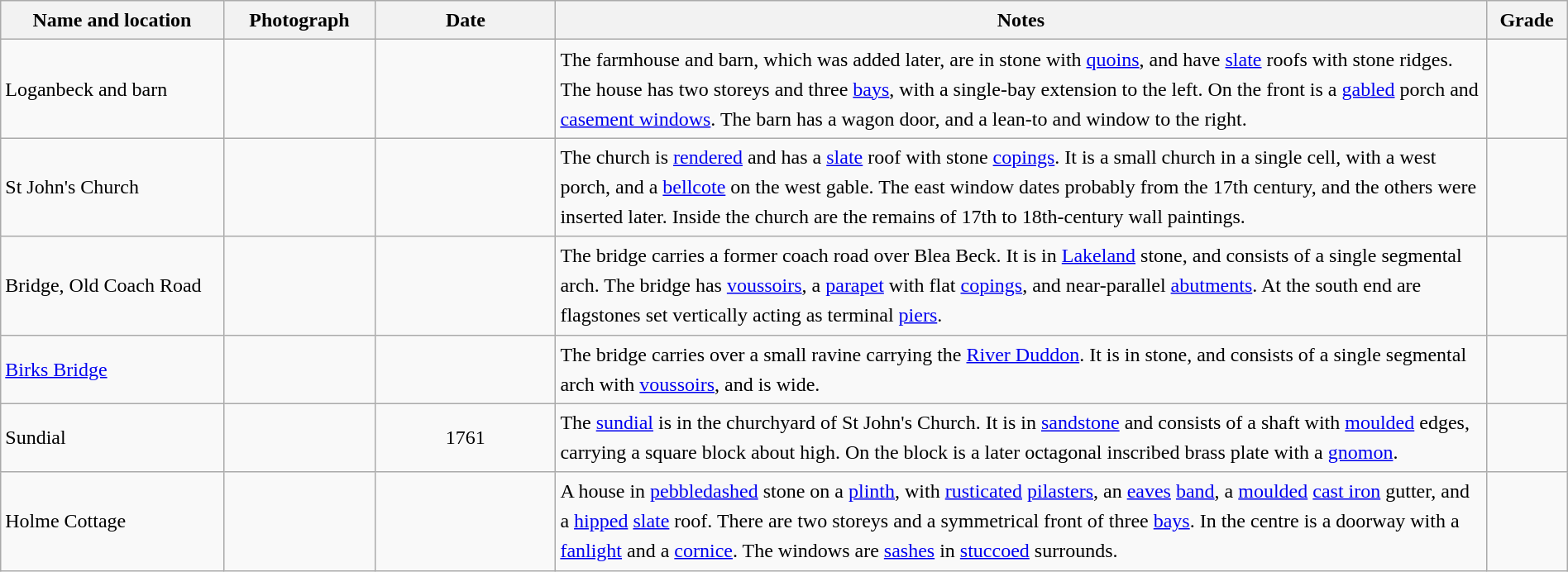<table class="wikitable sortable plainrowheaders" style="width:100%; border:0; text-align:left; line-height:150%;">
<tr>
<th scope="col"  style="width:150px">Name and location</th>
<th scope="col"  style="width:100px" class="unsortable">Photograph</th>
<th scope="col"  style="width:120px">Date</th>
<th scope="col"  style="width:650px" class="unsortable">Notes</th>
<th scope="col"  style="width:50px">Grade</th>
</tr>
<tr>
<td>Loganbeck and barn<br><small></small></td>
<td></td>
<td align="center"></td>
<td>The farmhouse and barn, which was added later, are in stone with <a href='#'>quoins</a>, and have <a href='#'>slate</a> roofs with stone ridges.  The house has two storeys and three <a href='#'>bays</a>, with a single-bay extension to the left.  On the front is a <a href='#'>gabled</a> porch and <a href='#'>casement windows</a>.  The barn has a wagon door, and a lean-to and window to the right.</td>
<td align="center" ></td>
</tr>
<tr>
<td>St John's Church<br><small></small></td>
<td></td>
<td align="center"></td>
<td>The church is <a href='#'>rendered</a> and has a <a href='#'>slate</a> roof with stone <a href='#'>copings</a>.  It is a small church in a single cell, with a west porch, and a <a href='#'>bellcote</a> on the west gable.  The east window dates probably from the 17th century, and the others were inserted later.  Inside the church are the remains of 17th to 18th-century wall paintings.</td>
<td align="center" ></td>
</tr>
<tr>
<td>Bridge, Old Coach Road<br><small></small></td>
<td></td>
<td align="center"></td>
<td>The bridge carries a former coach road over Blea Beck.  It is in <a href='#'>Lakeland</a> stone, and consists of a single segmental arch.  The bridge has <a href='#'>voussoirs</a>, a <a href='#'>parapet</a> with flat <a href='#'>copings</a>, and near-parallel <a href='#'>abutments</a>.  At the south end are flagstones set vertically acting as terminal <a href='#'>piers</a>.</td>
<td align="center" ></td>
</tr>
<tr>
<td><a href='#'>Birks Bridge</a><br><small></small></td>
<td></td>
<td align="center"></td>
<td>The bridge carries over a small ravine carrying the <a href='#'>River Duddon</a>.  It is in stone, and consists of a single segmental arch with <a href='#'>voussoirs</a>, and is  wide.</td>
<td align="center" ></td>
</tr>
<tr>
<td>Sundial<br><small></small></td>
<td></td>
<td align="center">1761</td>
<td>The <a href='#'>sundial</a> is in the churchyard of St John's Church.  It is in <a href='#'>sandstone</a> and consists of a shaft with <a href='#'>moulded</a> edges, carrying a square block about  high.  On the block is a later octagonal inscribed brass plate with a <a href='#'>gnomon</a>.</td>
<td align="center" ></td>
</tr>
<tr>
<td>Holme Cottage<br><small></small></td>
<td></td>
<td align="center"></td>
<td>A house in <a href='#'>pebbledashed</a> stone on a <a href='#'>plinth</a>, with <a href='#'>rusticated</a> <a href='#'>pilasters</a>, an <a href='#'>eaves</a> <a href='#'>band</a>, a <a href='#'>moulded</a> <a href='#'>cast iron</a> gutter, and a <a href='#'>hipped</a> <a href='#'>slate</a> roof.  There are two storeys and a symmetrical front of three <a href='#'>bays</a>.  In the centre is a doorway with a <a href='#'>fanlight</a> and a <a href='#'>cornice</a>.  The windows are <a href='#'>sashes</a> in <a href='#'>stuccoed</a> surrounds.</td>
<td align="center" ></td>
</tr>
<tr>
</tr>
</table>
